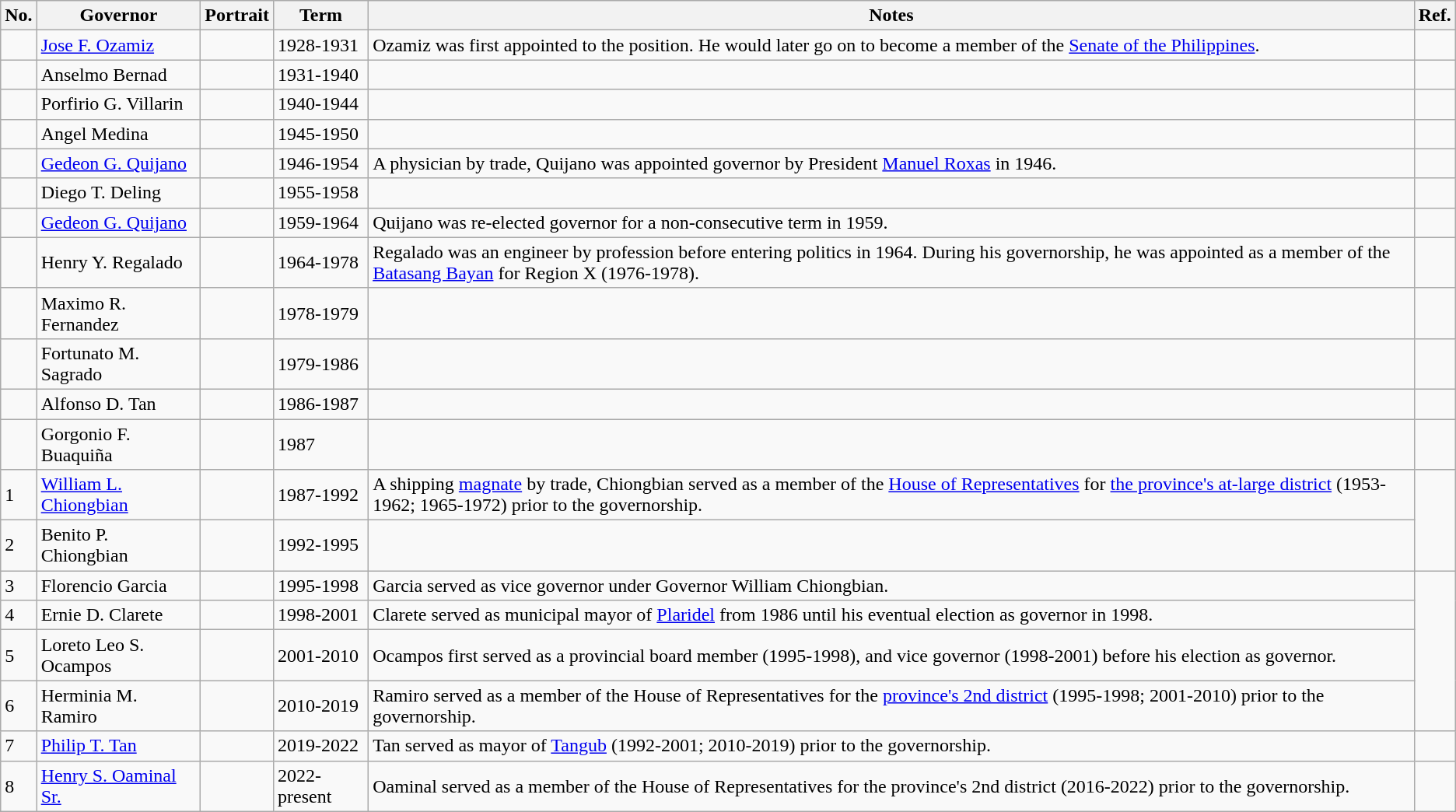<table class= "wikitable"  border = "1">
<tr>
<th>No.</th>
<th>Governor</th>
<th>Portrait</th>
<th>Term</th>
<th>Notes</th>
<th>Ref.</th>
</tr>
<tr>
<td></td>
<td><a href='#'>Jose F. Ozamiz</a></td>
<td></td>
<td>1928-1931</td>
<td>Ozamiz was first appointed to the position. He would later go on to become a member of the <a href='#'>Senate of the Philippines</a>.</td>
<td></td>
</tr>
<tr>
<td></td>
<td>Anselmo Bernad</td>
<td></td>
<td>1931-1940</td>
<td></td>
<td></td>
</tr>
<tr>
<td></td>
<td>Porfirio G. Villarin</td>
<td></td>
<td>1940-1944</td>
<td></td>
<td></td>
</tr>
<tr>
<td></td>
<td>Angel Medina</td>
<td></td>
<td>1945-1950</td>
<td></td>
<td></td>
</tr>
<tr>
<td></td>
<td><a href='#'>Gedeon G. Quijano</a></td>
<td></td>
<td>1946-1954</td>
<td>A physician by trade, Quijano was appointed governor by President <a href='#'>Manuel Roxas</a> in 1946.</td>
<td></td>
</tr>
<tr>
<td></td>
<td>Diego T. Deling</td>
<td></td>
<td>1955-1958</td>
<td></td>
<td></td>
</tr>
<tr>
<td></td>
<td><a href='#'>Gedeon G. Quijano</a></td>
<td></td>
<td>1959-1964</td>
<td>Quijano was re-elected governor for a non-consecutive term in 1959.</td>
<td></td>
</tr>
<tr>
<td></td>
<td>Henry Y. Regalado</td>
<td></td>
<td>1964-1978</td>
<td>Regalado was an engineer by profession before entering politics in 1964. During his governorship, he was appointed as a member of the <a href='#'>Batasang Bayan</a> for Region X (1976-1978).</td>
<td></td>
</tr>
<tr>
<td></td>
<td>Maximo R. Fernandez</td>
<td></td>
<td>1978-1979</td>
<td></td>
<td></td>
</tr>
<tr>
<td></td>
<td>Fortunato M. Sagrado</td>
<td></td>
<td>1979-1986</td>
<td></td>
<td></td>
</tr>
<tr>
<td></td>
<td>Alfonso D. Tan</td>
<td></td>
<td>1986-1987</td>
<td></td>
<td></td>
</tr>
<tr>
<td></td>
<td>Gorgonio F. Buaquiña</td>
<td></td>
<td>1987</td>
<td></td>
<td></td>
</tr>
<tr>
<td>1</td>
<td><a href='#'>William L. Chiongbian</a></td>
<td></td>
<td>1987-1992</td>
<td>A shipping <a href='#'>magnate</a> by trade, Chiongbian served as a member of the <a href='#'>House of Representatives</a> for <a href='#'>the province's at-large district</a> (1953-1962; 1965-1972) prior to the governorship.</td>
<td rowspan="2"></td>
</tr>
<tr>
<td>2</td>
<td>Benito P. Chiongbian</td>
<td></td>
<td>1992-1995</td>
<td></td>
</tr>
<tr>
<td>3</td>
<td>Florencio Garcia</td>
<td></td>
<td>1995-1998</td>
<td>Garcia served as vice governor under Governor William Chiongbian.</td>
<td rowspan="4"></td>
</tr>
<tr>
<td>4</td>
<td>Ernie D. Clarete</td>
<td></td>
<td>1998-2001</td>
<td>Clarete served as municipal mayor of <a href='#'>Plaridel</a> from 1986 until his eventual election as governor in 1998.</td>
</tr>
<tr>
<td>5</td>
<td>Loreto Leo S. Ocampos</td>
<td></td>
<td>2001-2010</td>
<td>Ocampos first served as a provincial board member (1995-1998), and vice governor (1998-2001) before his election as governor.</td>
</tr>
<tr>
<td>6</td>
<td>Herminia M. Ramiro</td>
<td></td>
<td>2010-2019</td>
<td>Ramiro served as a member of the House of Representatives for the <a href='#'>province's 2nd district</a> (1995-1998; 2001-2010) prior to the governorship.</td>
</tr>
<tr>
<td>7</td>
<td><a href='#'>Philip T. Tan</a></td>
<td></td>
<td>2019-2022</td>
<td>Tan served as mayor of <a href='#'>Tangub</a> (1992-2001; 2010-2019) prior to the governorship.</td>
<td></td>
</tr>
<tr>
<td>8</td>
<td><a href='#'>Henry S. Oaminal Sr.</a></td>
<td></td>
<td>2022-present<br></td>
<td>Oaminal served as a member of the House of Representatives for the province's 2nd district (2016-2022) prior to the governorship.</td>
<td></td>
</tr>
</table>
